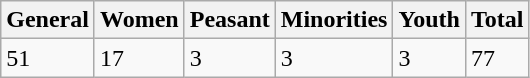<table class="wikitable">
<tr>
<th>General</th>
<th>Women</th>
<th>Peasant</th>
<th>Minorities</th>
<th>Youth</th>
<th>Total</th>
</tr>
<tr>
<td>51</td>
<td>17</td>
<td>3</td>
<td>3</td>
<td>3</td>
<td>77</td>
</tr>
</table>
